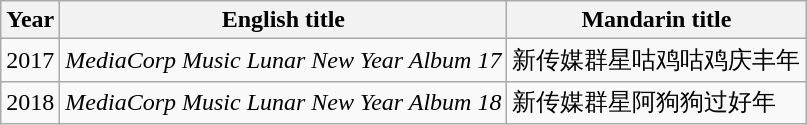<table class="wikitable sortable">
<tr>
<th>Year</th>
<th>English title</th>
<th>Mandarin title</th>
</tr>
<tr>
<td>2017</td>
<td><em>MediaCorp Music Lunar New Year Album 17</em></td>
<td>新传媒群星咕鸡咕鸡庆丰年</td>
</tr>
<tr>
<td>2018</td>
<td><em>MediaCorp Music Lunar New Year Album 18</em></td>
<td>新传媒群星阿狗狗过好年</td>
</tr>
</table>
